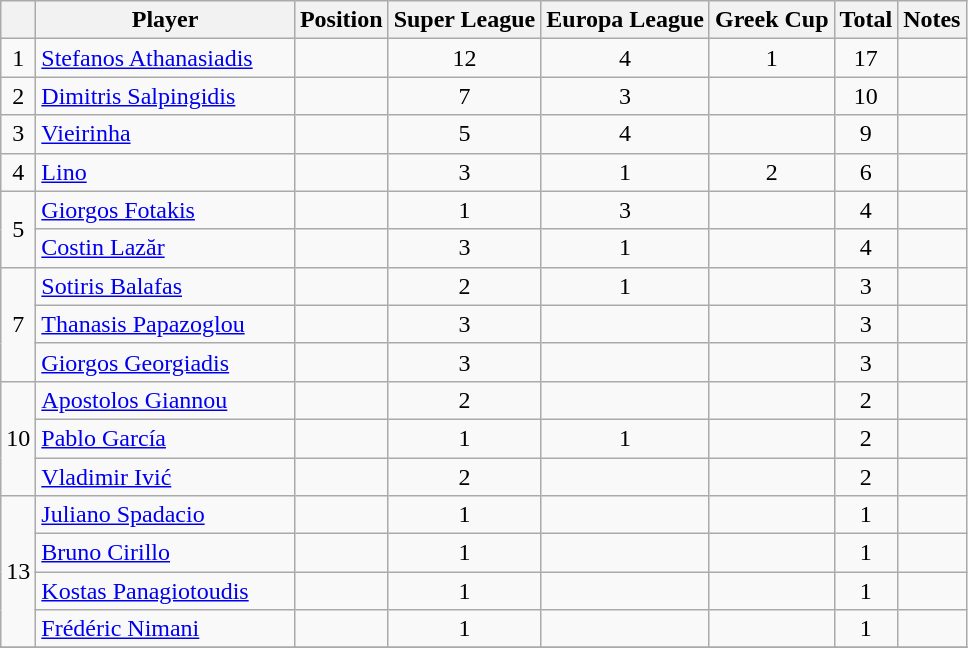<table class="wikitable">
<tr>
<th></th>
<th style="width:165px;">Player</th>
<th>Position</th>
<th>Super League</th>
<th>Europa League</th>
<th>Greek Cup</th>
<th>Total</th>
<th>Notes</th>
</tr>
<tr>
<td align=center>1</td>
<td> <a href='#'>Stefanos Athanasiadis</a></td>
<td align=center></td>
<td align=center>12</td>
<td align=center>4</td>
<td align=center>1</td>
<td align=center>17</td>
<td></td>
</tr>
<tr>
<td align=center>2</td>
<td> <a href='#'>Dimitris Salpingidis</a></td>
<td align=center></td>
<td align=center>7</td>
<td align=center>3</td>
<td align=center></td>
<td align=center>10</td>
<td></td>
</tr>
<tr>
<td align=center>3</td>
<td> <a href='#'>Vieirinha</a></td>
<td align=center></td>
<td align=center>5</td>
<td align=center>4</td>
<td align=center></td>
<td align=center>9</td>
<td></td>
</tr>
<tr>
<td align=center>4</td>
<td> <a href='#'>Lino</a></td>
<td align=center></td>
<td align=center>3</td>
<td align=center>1</td>
<td align=center>2</td>
<td align=center>6</td>
<td></td>
</tr>
<tr>
<td align=center rowspan=2>5</td>
<td> <a href='#'>Giorgos Fotakis</a></td>
<td align=center></td>
<td align=center>1</td>
<td align=center>3</td>
<td align=center></td>
<td align=center>4</td>
<td></td>
</tr>
<tr>
<td> <a href='#'>Costin Lazăr</a></td>
<td align=center></td>
<td align=center>3</td>
<td align=center>1</td>
<td align=center></td>
<td align=center>4</td>
<td></td>
</tr>
<tr>
<td align=center rowspan=3>7</td>
<td> <a href='#'>Sotiris Balafas</a></td>
<td align=center></td>
<td align=center>2</td>
<td align=center>1</td>
<td align=center></td>
<td align=center>3</td>
<td></td>
</tr>
<tr>
<td> <a href='#'>Thanasis Papazoglou</a></td>
<td align=center></td>
<td align=center>3</td>
<td align=center></td>
<td align=center></td>
<td align=center>3</td>
<td></td>
</tr>
<tr>
<td> <a href='#'>Giorgos Georgiadis</a></td>
<td align=center></td>
<td align=center>3</td>
<td align=center></td>
<td align=center></td>
<td align=center>3</td>
<td></td>
</tr>
<tr>
<td align=center rowspan=3>10</td>
<td> <a href='#'>Apostolos Giannou</a></td>
<td align=center></td>
<td align=center>2</td>
<td align=center></td>
<td align=center></td>
<td align=center>2</td>
<td></td>
</tr>
<tr>
<td> <a href='#'>Pablo García</a></td>
<td align=center></td>
<td align=center>1</td>
<td align=center>1</td>
<td align=center></td>
<td align=center>2</td>
<td></td>
</tr>
<tr>
<td> <a href='#'>Vladimir Ivić</a></td>
<td align=center></td>
<td align=center>2</td>
<td align=center></td>
<td align=center></td>
<td align=center>2</td>
<td></td>
</tr>
<tr>
<td align=center rowspan=4>13</td>
<td> <a href='#'>Juliano Spadacio</a></td>
<td align=center></td>
<td align=center>1</td>
<td align=center></td>
<td align=center></td>
<td align=center>1</td>
<td></td>
</tr>
<tr>
<td> <a href='#'>Bruno Cirillo</a></td>
<td align=center></td>
<td align=center>1</td>
<td align=center></td>
<td align=center></td>
<td align=center>1</td>
<td></td>
</tr>
<tr>
<td> <a href='#'>Kostas Panagiotoudis</a></td>
<td align=center></td>
<td align=center>1</td>
<td align=center></td>
<td align=center></td>
<td align=center>1</td>
<td></td>
</tr>
<tr>
<td> <a href='#'>Frédéric Nimani</a></td>
<td align=center></td>
<td align=center>1</td>
<td align=center></td>
<td align=center></td>
<td align=center>1</td>
<td></td>
</tr>
<tr>
</tr>
</table>
